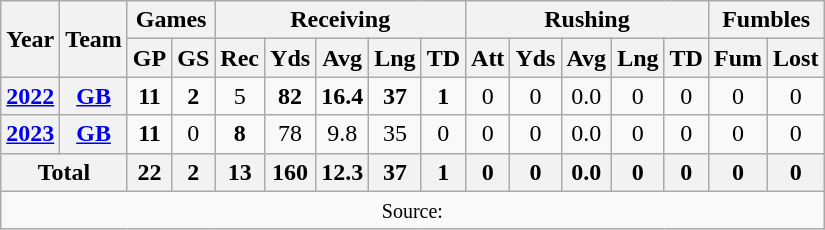<table class="wikitable" style="text-align: center;">
<tr>
<th rowspan="2">Year</th>
<th rowspan="2">Team</th>
<th colspan="2">Games</th>
<th colspan="5">Receiving</th>
<th colspan="5">Rushing</th>
<th colspan="2">Fumbles</th>
</tr>
<tr>
<th>GP</th>
<th>GS</th>
<th>Rec</th>
<th>Yds</th>
<th>Avg</th>
<th>Lng</th>
<th>TD</th>
<th>Att</th>
<th>Yds</th>
<th>Avg</th>
<th>Lng</th>
<th>TD</th>
<th>Fum</th>
<th>Lost</th>
</tr>
<tr>
<th><a href='#'>2022</a></th>
<th><a href='#'>GB</a></th>
<td><strong>11</strong></td>
<td><strong>2</strong></td>
<td>5</td>
<td><strong>82</strong></td>
<td><strong>16.4</strong></td>
<td><strong>37</strong></td>
<td><strong>1</strong></td>
<td>0</td>
<td>0</td>
<td>0.0</td>
<td>0</td>
<td>0</td>
<td>0</td>
<td>0</td>
</tr>
<tr>
<th><a href='#'>2023</a></th>
<th><a href='#'>GB</a></th>
<td><strong>11</strong></td>
<td>0</td>
<td><strong>8</strong></td>
<td>78</td>
<td>9.8</td>
<td>35</td>
<td>0</td>
<td>0</td>
<td>0</td>
<td>0.0</td>
<td>0</td>
<td>0</td>
<td>0</td>
<td>0</td>
</tr>
<tr>
<th colspan=2>Total</th>
<th>22</th>
<th>2</th>
<th>13</th>
<th>160</th>
<th>12.3</th>
<th>37</th>
<th>1</th>
<th>0</th>
<th>0</th>
<th>0.0</th>
<th>0</th>
<th>0</th>
<th>0</th>
<th>0</th>
</tr>
<tr>
<td colspan="16"><small>Source: </small></td>
</tr>
</table>
